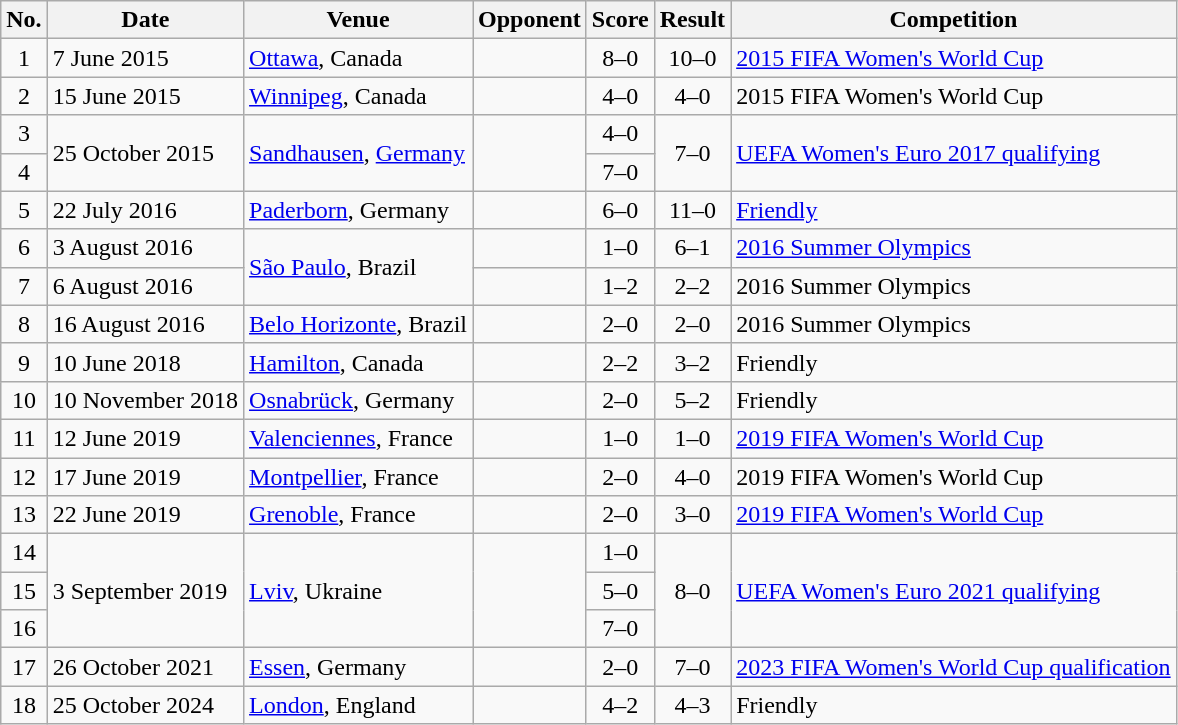<table class="wikitable sortable">
<tr>
<th scope="col">No.</th>
<th scope="col">Date</th>
<th scope="col">Venue</th>
<th scope="col">Opponent</th>
<th scope="col">Score</th>
<th scope="col">Result</th>
<th scope="col">Competition</th>
</tr>
<tr>
<td align="center">1</td>
<td>7 June 2015</td>
<td><a href='#'>Ottawa</a>, Canada</td>
<td></td>
<td align="center">8–0</td>
<td align="center">10–0</td>
<td><a href='#'>2015 FIFA Women's World Cup</a></td>
</tr>
<tr>
<td align="center">2</td>
<td>15 June 2015</td>
<td><a href='#'>Winnipeg</a>, Canada</td>
<td></td>
<td align="center">4–0</td>
<td align="center">4–0</td>
<td>2015 FIFA Women's World Cup</td>
</tr>
<tr>
<td align="center">3</td>
<td rowspan="2">25 October 2015</td>
<td rowspan="2"><a href='#'>Sandhausen</a>, <a href='#'>Germany</a></td>
<td rowspan="2"></td>
<td align="center">4–0</td>
<td align=center rowspan="2">7–0</td>
<td rowspan="2"><a href='#'>UEFA Women's Euro 2017 qualifying</a></td>
</tr>
<tr>
<td align="center">4</td>
<td align="center">7–0</td>
</tr>
<tr>
<td align="center">5</td>
<td>22 July 2016</td>
<td><a href='#'>Paderborn</a>, Germany</td>
<td></td>
<td align="center">6–0</td>
<td align="center">11–0</td>
<td><a href='#'>Friendly</a></td>
</tr>
<tr>
<td align="center">6</td>
<td>3 August 2016</td>
<td rowspan=2><a href='#'>São Paulo</a>, Brazil</td>
<td></td>
<td align="center">1–0</td>
<td align="center">6–1</td>
<td><a href='#'>2016 Summer Olympics</a></td>
</tr>
<tr>
<td align="center">7</td>
<td>6 August 2016</td>
<td></td>
<td align="center">1–2</td>
<td align="center">2–2</td>
<td>2016 Summer Olympics</td>
</tr>
<tr>
<td align="center">8</td>
<td>16 August 2016</td>
<td><a href='#'>Belo Horizonte</a>, Brazil</td>
<td></td>
<td align=center>2–0</td>
<td align="center">2–0</td>
<td>2016 Summer Olympics</td>
</tr>
<tr>
<td align="center">9</td>
<td>10 June 2018</td>
<td><a href='#'>Hamilton</a>, Canada</td>
<td></td>
<td align="center">2–2</td>
<td align="center">3–2</td>
<td>Friendly</td>
</tr>
<tr>
<td align="center">10</td>
<td>10 November 2018</td>
<td><a href='#'>Osnabrück</a>, Germany</td>
<td></td>
<td align="center">2–0</td>
<td align="center">5–2</td>
<td>Friendly</td>
</tr>
<tr>
<td align="center">11</td>
<td>12 June 2019</td>
<td><a href='#'>Valenciennes</a>, France</td>
<td></td>
<td align="center">1–0</td>
<td align="center">1–0</td>
<td><a href='#'>2019 FIFA Women's World Cup</a></td>
</tr>
<tr>
<td align="center">12</td>
<td>17 June 2019</td>
<td><a href='#'>Montpellier</a>, France</td>
<td></td>
<td align="center">2–0</td>
<td align="center">4–0</td>
<td>2019 FIFA Women's World Cup</td>
</tr>
<tr>
<td align="center">13</td>
<td>22 June 2019</td>
<td><a href='#'>Grenoble</a>, France</td>
<td></td>
<td align="center">2–0</td>
<td align="center">3–0</td>
<td><a href='#'>2019 FIFA Women's World Cup</a></td>
</tr>
<tr>
<td align="center">14</td>
<td rowspan="3">3 September 2019</td>
<td rowspan="3"><a href='#'>Lviv</a>, Ukraine</td>
<td rowspan="3"></td>
<td align="center">1–0</td>
<td align=center rowspan="3">8–0</td>
<td rowspan="3"><a href='#'>UEFA Women's Euro 2021 qualifying</a></td>
</tr>
<tr>
<td align="center">15</td>
<td align=center>5–0</td>
</tr>
<tr>
<td align="center">16</td>
<td align=center>7–0</td>
</tr>
<tr>
<td align="center">17</td>
<td>26 October 2021</td>
<td><a href='#'>Essen</a>, Germany</td>
<td></td>
<td align="center">2–0</td>
<td align="center">7–0</td>
<td><a href='#'>2023 FIFA Women's World Cup qualification</a></td>
</tr>
<tr>
<td align="center">18</td>
<td>25 October 2024</td>
<td><a href='#'>London</a>, England</td>
<td></td>
<td align="center">4–2</td>
<td align="center">4–3</td>
<td>Friendly</td>
</tr>
</table>
